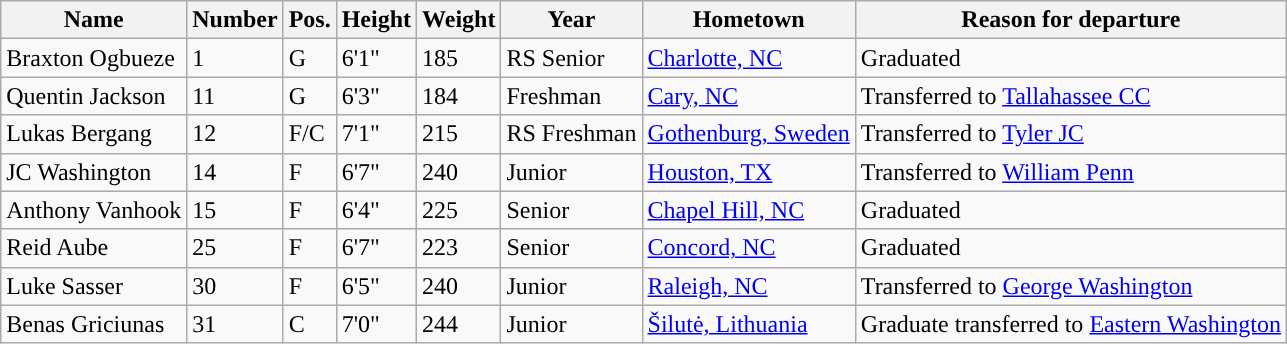<table class="wikitable sortable" border="1">
<tr>
<th>Name</th>
<th>Number</th>
<th>Pos.</th>
<th>Height</th>
<th>Weight</th>
<th>Year</th>
<th>Hometown</th>
<th>Reason for departure</th>
</tr>
<tr>
<td>Braxton Ogbueze</td>
<td>1</td>
<td>G</td>
<td>6'1"</td>
<td>185</td>
<td>RS Senior</td>
<td><a href='#'>Charlotte, NC</a></td>
<td>Graduated</td>
</tr>
<tr>
<td>Quentin Jackson</td>
<td>11</td>
<td>G</td>
<td>6'3"</td>
<td>184</td>
<td>Freshman</td>
<td><a href='#'>Cary, NC</a></td>
<td>Transferred to <a href='#'>Tallahassee CC</a></td>
</tr>
<tr>
<td>Lukas Bergang</td>
<td>12</td>
<td>F/C</td>
<td>7'1"</td>
<td>215</td>
<td>RS Freshman</td>
<td><a href='#'>Gothenburg, Sweden</a></td>
<td>Transferred to <a href='#'>Tyler JC</a></td>
</tr>
<tr>
<td>JC Washington</td>
<td>14</td>
<td>F</td>
<td>6'7"</td>
<td>240</td>
<td>Junior</td>
<td><a href='#'>Houston, TX</a></td>
<td>Transferred to <a href='#'>William Penn</a></td>
</tr>
<tr>
<td>Anthony Vanhook</td>
<td>15</td>
<td>F</td>
<td>6'4"</td>
<td>225</td>
<td>Senior</td>
<td><a href='#'>Chapel Hill, NC</a></td>
<td>Graduated</td>
</tr>
<tr>
<td>Reid Aube</td>
<td>25</td>
<td>F</td>
<td>6'7"</td>
<td>223</td>
<td>Senior</td>
<td><a href='#'>Concord, NC</a></td>
<td>Graduated</td>
</tr>
<tr>
<td>Luke Sasser</td>
<td>30</td>
<td>F</td>
<td>6'5"</td>
<td>240</td>
<td>Junior</td>
<td><a href='#'>Raleigh, NC</a></td>
<td>Transferred to <a href='#'>George Washington</a></td>
</tr>
<tr>
<td>Benas Griciunas</td>
<td>31</td>
<td>C</td>
<td>7'0"</td>
<td>244</td>
<td>Junior</td>
<td><a href='#'>Šilutė, Lithuania</a></td>
<td>Graduate transferred to <a href='#'>Eastern Washington</a></td>
</tr>
</table>
